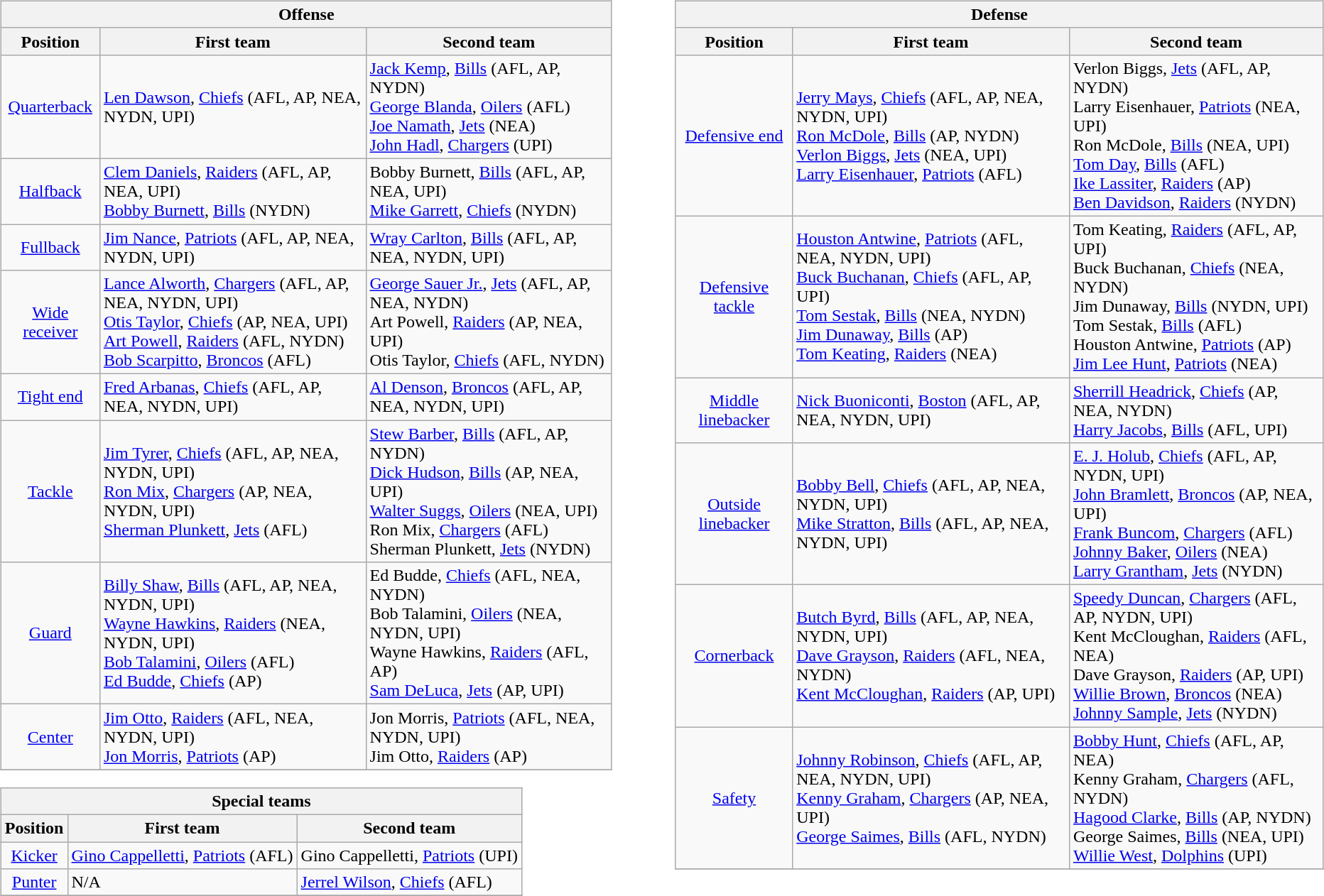<table border=0>
<tr valign="top">
<td><br><table class="wikitable">
<tr>
<th colspan=3>Offense</th>
</tr>
<tr>
<th>Position</th>
<th>First team</th>
<th>Second team</th>
</tr>
<tr>
<td align=center><a href='#'>Quarterback</a></td>
<td><a href='#'>Len Dawson</a>, <a href='#'>Chiefs</a> (AFL, AP, NEA, NYDN, UPI)</td>
<td><a href='#'>Jack Kemp</a>, <a href='#'>Bills</a> (AFL, AP, NYDN) <br> <a href='#'>George Blanda</a>, <a href='#'>Oilers</a> (AFL) <br> <a href='#'>Joe Namath</a>, <a href='#'>Jets</a> (NEA) <br> <a href='#'>John Hadl</a>, <a href='#'>Chargers</a> (UPI)</td>
</tr>
<tr>
<td align=center><a href='#'>Halfback</a></td>
<td><a href='#'>Clem Daniels</a>, <a href='#'>Raiders</a> (AFL, AP, NEA, UPI) <br> <a href='#'>Bobby Burnett</a>, <a href='#'>Bills</a> (NYDN)</td>
<td>Bobby Burnett, <a href='#'>Bills</a> (AFL, AP, NEA, UPI) <br> <a href='#'>Mike Garrett</a>, <a href='#'>Chiefs</a> (NYDN)</td>
</tr>
<tr>
<td align=center><a href='#'>Fullback</a></td>
<td><a href='#'>Jim Nance</a>, <a href='#'>Patriots</a> (AFL, AP, NEA, NYDN, UPI)</td>
<td><a href='#'>Wray Carlton</a>, <a href='#'>Bills</a> (AFL, AP, NEA, NYDN, UPI)</td>
</tr>
<tr>
<td align=center><a href='#'>Wide receiver</a></td>
<td><a href='#'>Lance Alworth</a>, <a href='#'>Chargers</a> (AFL, AP, NEA, NYDN, UPI) <br> <a href='#'>Otis Taylor</a>, <a href='#'>Chiefs</a> (AP, NEA, UPI) <br> <a href='#'>Art Powell</a>, <a href='#'>Raiders</a> (AFL, NYDN) <br> <a href='#'>Bob Scarpitto</a>, <a href='#'>Broncos</a> (AFL)</td>
<td><a href='#'>George Sauer Jr.</a>, <a href='#'>Jets</a> (AFL, AP, NEA, NYDN) <br> Art Powell, <a href='#'>Raiders</a> (AP, NEA, UPI) <br> Otis Taylor, <a href='#'>Chiefs</a> (AFL, NYDN)</td>
</tr>
<tr>
<td align=center><a href='#'>Tight end</a></td>
<td><a href='#'>Fred Arbanas</a>, <a href='#'>Chiefs</a> (AFL, AP, NEA, NYDN, UPI)</td>
<td><a href='#'>Al Denson</a>, <a href='#'>Broncos</a> (AFL, AP, NEA, NYDN, UPI)</td>
</tr>
<tr>
<td align=center><a href='#'>Tackle</a></td>
<td><a href='#'>Jim Tyrer</a>, <a href='#'>Chiefs</a> (AFL, AP, NEA, NYDN, UPI) <br> <a href='#'>Ron Mix</a>, <a href='#'>Chargers</a> (AP, NEA, NYDN, UPI) <br> <a href='#'>Sherman Plunkett</a>, <a href='#'>Jets</a> (AFL)</td>
<td><a href='#'>Stew Barber</a>, <a href='#'>Bills</a> (AFL, AP, NYDN) <br> <a href='#'>Dick Hudson</a>, <a href='#'>Bills</a> (AP, NEA, UPI) <br> <a href='#'>Walter Suggs</a>, <a href='#'>Oilers</a> (NEA, UPI) <br> Ron Mix, <a href='#'>Chargers</a> (AFL) <br> Sherman Plunkett, <a href='#'>Jets</a> (NYDN)</td>
</tr>
<tr>
<td align=center><a href='#'>Guard</a></td>
<td><a href='#'>Billy Shaw</a>, <a href='#'>Bills</a> (AFL, AP, NEA, NYDN, UPI) <br> <a href='#'>Wayne Hawkins</a>, <a href='#'>Raiders</a> (NEA, NYDN, UPI) <br> <a href='#'>Bob Talamini</a>, <a href='#'>Oilers</a> (AFL) <br> <a href='#'>Ed Budde</a>, <a href='#'>Chiefs</a> (AP)</td>
<td>Ed Budde, <a href='#'>Chiefs</a> (AFL, NEA, NYDN) <br> Bob Talamini, <a href='#'>Oilers</a> (NEA, NYDN, UPI) <br> Wayne Hawkins, <a href='#'>Raiders</a> (AFL, AP) <br> <a href='#'>Sam DeLuca</a>, <a href='#'>Jets</a> (AP, UPI)</td>
</tr>
<tr>
<td align=center><a href='#'>Center</a></td>
<td><a href='#'>Jim Otto</a>, <a href='#'>Raiders</a> (AFL, NEA, NYDN, UPI) <br> <a href='#'>Jon Morris</a>, <a href='#'>Patriots</a> (AP)</td>
<td>Jon Morris, <a href='#'>Patriots</a> (AFL, NEA, NYDN, UPI) <br> Jim Otto, <a href='#'>Raiders</a> (AP)</td>
</tr>
<tr>
</tr>
</table>
<table class="wikitable">
<tr>
<th colspan=3>Special teams</th>
</tr>
<tr>
<th>Position</th>
<th>First team</th>
<th>Second team</th>
</tr>
<tr>
<td align=center><a href='#'>Kicker</a></td>
<td><a href='#'>Gino Cappelletti</a>, <a href='#'>Patriots</a> (AFL)</td>
<td>Gino Cappelletti, <a href='#'>Patriots</a> (UPI)</td>
</tr>
<tr>
<td align=center><a href='#'>Punter</a></td>
<td>N/A</td>
<td><a href='#'>Jerrel Wilson</a>, <a href='#'>Chiefs</a> (AFL)</td>
</tr>
<tr>
</tr>
</table>
</td>
<td style="padding-left:40px;"><br><table class="wikitable">
<tr>
<th colspan=3>Defense</th>
</tr>
<tr>
<th>Position</th>
<th>First team</th>
<th>Second team</th>
</tr>
<tr>
<td align=center><a href='#'>Defensive end</a></td>
<td><a href='#'>Jerry Mays</a>, <a href='#'>Chiefs</a> (AFL, AP, NEA, NYDN, UPI) <br> <a href='#'>Ron McDole</a>, <a href='#'>Bills</a> (AP, NYDN) <br> <a href='#'>Verlon Biggs</a>, <a href='#'>Jets</a> (NEA, UPI) <br> <a href='#'>Larry Eisenhauer</a>, <a href='#'>Patriots</a> (AFL)</td>
<td>Verlon Biggs, <a href='#'>Jets</a> (AFL, AP, NYDN) <br> Larry Eisenhauer, <a href='#'>Patriots</a> (NEA, UPI) <br> Ron McDole, <a href='#'>Bills</a> (NEA, UPI) <br> <a href='#'>Tom Day</a>, <a href='#'>Bills</a> (AFL) <br> <a href='#'>Ike Lassiter</a>, <a href='#'>Raiders</a> (AP) <br> <a href='#'>Ben Davidson</a>, <a href='#'>Raiders</a> (NYDN)</td>
</tr>
<tr>
<td align=center><a href='#'>Defensive tackle</a></td>
<td><a href='#'>Houston Antwine</a>, <a href='#'>Patriots</a> (AFL, NEA, NYDN, UPI) <br> <a href='#'>Buck Buchanan</a>, <a href='#'>Chiefs</a> (AFL, AP, UPI) <br> <a href='#'>Tom Sestak</a>, <a href='#'>Bills</a> (NEA, NYDN) <br> <a href='#'>Jim Dunaway</a>, <a href='#'>Bills</a> (AP) <br> <a href='#'>Tom Keating</a>, <a href='#'>Raiders</a> (NEA)</td>
<td>Tom Keating, <a href='#'>Raiders</a> (AFL, AP, UPI) <br> Buck Buchanan, <a href='#'>Chiefs</a> (NEA, NYDN) <br> Jim Dunaway, <a href='#'>Bills</a> (NYDN, UPI) <br> Tom Sestak, <a href='#'>Bills</a> (AFL) <br> Houston Antwine, <a href='#'>Patriots</a> (AP) <br> <a href='#'>Jim Lee Hunt</a>, <a href='#'>Patriots</a> (NEA)</td>
</tr>
<tr>
<td align=center><a href='#'>Middle linebacker</a></td>
<td><a href='#'>Nick Buoniconti</a>, <a href='#'>Boston</a> (AFL, AP, NEA, NYDN, UPI)</td>
<td><a href='#'>Sherrill Headrick</a>, <a href='#'>Chiefs</a> (AP, NEA, NYDN) <br> <a href='#'>Harry Jacobs</a>, <a href='#'>Bills</a> (AFL, UPI)</td>
</tr>
<tr>
<td align=center><a href='#'>Outside linebacker</a></td>
<td><a href='#'>Bobby Bell</a>, <a href='#'>Chiefs</a> (AFL, AP, NEA, NYDN, UPI) <br> <a href='#'>Mike Stratton</a>, <a href='#'>Bills</a> (AFL, AP, NEA, NYDN, UPI)</td>
<td><a href='#'>E. J. Holub</a>, <a href='#'>Chiefs</a> (AFL, AP, NYDN, UPI) <br> <a href='#'>John Bramlett</a>, <a href='#'>Broncos</a> (AP, NEA, UPI) <br> <a href='#'>Frank Buncom</a>, <a href='#'>Chargers</a> (AFL) <br> <a href='#'>Johnny Baker</a>, <a href='#'>Oilers</a> (NEA) <br> <a href='#'>Larry Grantham</a>, <a href='#'>Jets</a> (NYDN)</td>
</tr>
<tr>
<td align=center><a href='#'>Cornerback</a></td>
<td><a href='#'>Butch Byrd</a>, <a href='#'>Bills</a> (AFL, AP, NEA, NYDN, UPI) <br> <a href='#'>Dave Grayson</a>, <a href='#'>Raiders</a> (AFL, NEA, NYDN) <br> <a href='#'>Kent McCloughan</a>, <a href='#'>Raiders</a> (AP, UPI)</td>
<td><a href='#'>Speedy Duncan</a>, <a href='#'>Chargers</a> (AFL, AP, NYDN, UPI) <br> Kent McCloughan, <a href='#'>Raiders</a> (AFL, NEA) <br> Dave Grayson, <a href='#'>Raiders</a> (AP, UPI) <br> <a href='#'>Willie Brown</a>, <a href='#'>Broncos</a> (NEA) <br> <a href='#'>Johnny Sample</a>, <a href='#'>Jets</a> (NYDN)</td>
</tr>
<tr>
<td align=center><a href='#'>Safety</a></td>
<td><a href='#'>Johnny Robinson</a>, <a href='#'>Chiefs</a> (AFL, AP, NEA, NYDN, UPI) <br> <a href='#'>Kenny Graham</a>, <a href='#'>Chargers</a> (AP, NEA, UPI) <br> <a href='#'>George Saimes</a>, <a href='#'>Bills</a> (AFL, NYDN)</td>
<td><a href='#'>Bobby Hunt</a>, <a href='#'>Chiefs</a> (AFL, AP, NEA) <br> Kenny Graham, <a href='#'>Chargers</a> (AFL, NYDN) <br> <a href='#'>Hagood Clarke</a>, <a href='#'>Bills</a> (AP, NYDN) <br> George Saimes, <a href='#'>Bills</a> (NEA, UPI) <br> <a href='#'>Willie West</a>, <a href='#'>Dolphins</a> (UPI)</td>
</tr>
<tr>
</tr>
</table>
</td>
</tr>
</table>
